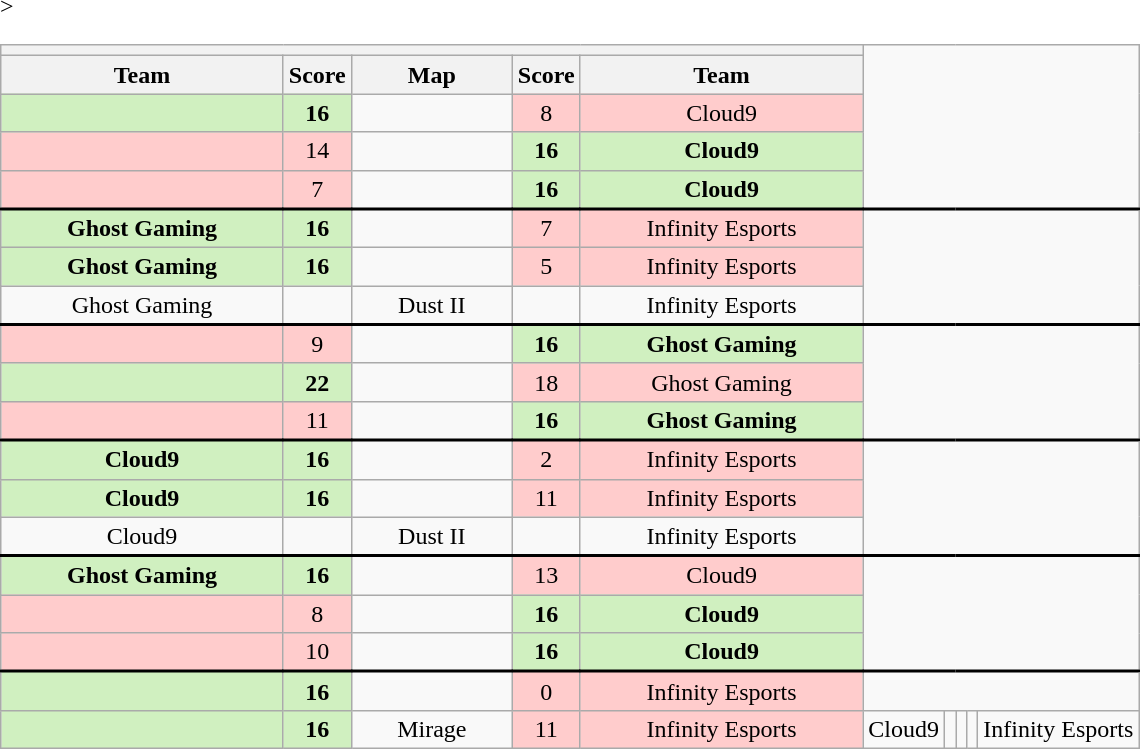<table class="wikitable" style="text-align: center">
<tr>
<th colspan=5></th>
</tr>
<tr <noinclude>>
<th width="181px">Team</th>
<th width="20px">Score</th>
<th width="100px">Map</th>
<th width="20px">Score</th>
<th width="181px">Team</noinclude></th>
</tr>
<tr>
<td style="background: #D0F0C0;"><strong></strong></td>
<td style="background: #D0F0C0;"><strong>16</strong></td>
<td></td>
<td style="background: #FFCCCC;">8</td>
<td style="background: #FFCCCC;">Cloud9</td>
</tr>
<tr>
<td style="background: #FFCCCC;"></td>
<td style="background: #FFCCCC;">14</td>
<td></td>
<td style="background: #D0F0C0;"><strong>16</strong></td>
<td style="background: #D0F0C0;"><strong>Cloud9</strong></td>
</tr>
<tr style="text-align:center;border-width:0 0 2px 0; border-style:solid;border-color:black;">
<td style="background: #FFCCCC;"></td>
<td style="background: #FFCCCC;">7</td>
<td></td>
<td style="background: #D0F0C0;"><strong>16</strong></td>
<td style="background: #D0F0C0;"><strong>Cloud9</strong></td>
</tr>
<tr>
<td style="background: #D0F0C0;"><strong>Ghost Gaming</strong></td>
<td style="background: #D0F0C0;"><strong>16</strong></td>
<td></td>
<td style="background: #FFCCCC;">7</td>
<td style="background: #FFCCCC;">Infinity Esports</td>
</tr>
<tr>
<td style="background: #D0F0C0;"><strong>Ghost Gaming</strong></td>
<td style="background: #D0F0C0;"><strong>16</strong></td>
<td></td>
<td style="background: #FFCCCC;">5</td>
<td style="background: #FFCCCC;">Infinity Esports</td>
</tr>
<tr style="text-align:center;border-width:0 0 2px 0; border-style:solid;border-color:black;">
<td>Ghost Gaming</td>
<td></td>
<td>Dust II</td>
<td></td>
<td>Infinity Esports</td>
</tr>
<tr>
<td style="background: #FFCCCC;"></td>
<td style="background: #FFCCCC;">9</td>
<td></td>
<td style="background: #D0F0C0;"><strong>16</strong></td>
<td style="background: #D0F0C0;"><strong>Ghost Gaming</strong></td>
</tr>
<tr>
<td style="background: #D0F0C0;"><strong></strong></td>
<td style="background: #D0F0C0;"><strong>22</strong></td>
<td></td>
<td style="background: #FFCCCC;">18</td>
<td style="background: #FFCCCC;">Ghost Gaming</td>
</tr>
<tr style="text-align:center;border-width:0 0 2px 0; border-style:solid;border-color:black;">
<td style="background: #FFCCCC;"></td>
<td style="background: #FFCCCC;">11</td>
<td></td>
<td style="background: #D0F0C0;"><strong>16</strong></td>
<td style="background: #D0F0C0;"><strong>Ghost Gaming</strong></td>
</tr>
<tr>
<td style="background: #D0F0C0;"><strong>Cloud9</strong></td>
<td style="background: #D0F0C0;"><strong>16</strong></td>
<td></td>
<td style="background: #FFCCCC;">2</td>
<td style="background: #FFCCCC;">Infinity Esports</td>
</tr>
<tr>
<td style="background: #D0F0C0;"><strong>Cloud9</strong></td>
<td style="background: #D0F0C0;"><strong>16</strong></td>
<td></td>
<td style="background: #FFCCCC;">11</td>
<td style="background: #FFCCCC;">Infinity Esports</td>
</tr>
<tr style="text-align:center;border-width:0 0 2px 0; border-style:solid;border-color:black;">
<td>Cloud9</td>
<td></td>
<td>Dust II</td>
<td></td>
<td>Infinity Esports</td>
</tr>
<tr>
<td style="background: #D0F0C0;"><strong>Ghost Gaming</strong></td>
<td style="background: #D0F0C0;"><strong>16</strong></td>
<td></td>
<td style="background: #FFCCCC;">13</td>
<td style="background: #FFCCCC;">Cloud9</td>
</tr>
<tr>
<td style="background: #FFCCCC;"></td>
<td style="background: #FFCCCC;">8</td>
<td></td>
<td style="background: #D0F0C0;"><strong>16</strong></td>
<td style="background: #D0F0C0;"><strong>Cloud9</strong></td>
</tr>
<tr style="text-align:center;border-width:0 0 2px 0; border-style:solid;border-color:black;">
<td style="background: #FFCCCC;"></td>
<td style="background: #FFCCCC;">10</td>
<td></td>
<td style="background: #D0F0C0;"><strong>16</strong></td>
<td style="background: #D0F0C0;"><strong>Cloud9</strong></td>
</tr>
<tr>
<td style="background: #D0F0C0;"><strong></strong></td>
<td style="background: #D0F0C0;"><strong>16</strong></td>
<td></td>
<td style="background: #FFCCCC;">0</td>
<td style="background: #FFCCCC;">Infinity Esports</td>
</tr>
<tr>
<td style="background: #D0F0C0;"><strong></strong></td>
<td style="background: #D0F0C0;"><strong>16</strong></td>
<td>Mirage</td>
<td style="background: #FFCCCC;">11</td>
<td style="background: #FFCCCC;">Infinity Esports</td>
<td>Cloud9</td>
<td></td>
<td></td>
<td></td>
<td>Infinity Esports</td>
</tr>
</table>
